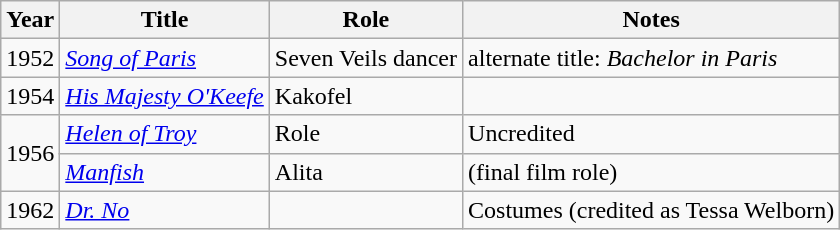<table class="wikitable">
<tr>
<th>Year</th>
<th>Title</th>
<th>Role</th>
<th>Notes</th>
</tr>
<tr>
<td>1952</td>
<td><em><a href='#'>Song of Paris</a></em></td>
<td>Seven Veils dancer</td>
<td>alternate title: <em>Bachelor in Paris</em></td>
</tr>
<tr>
<td>1954</td>
<td><em><a href='#'>His Majesty O'Keefe</a></em></td>
<td>Kakofel</td>
<td></td>
</tr>
<tr>
<td rowspan=2>1956</td>
<td><em><a href='#'>Helen of Troy</a></em></td>
<td>Role</td>
<td>Uncredited</td>
</tr>
<tr>
<td><em><a href='#'>Manfish</a></em></td>
<td>Alita</td>
<td>(final film role)</td>
</tr>
<tr>
<td>1962</td>
<td><em><a href='#'>Dr. No</a></em></td>
<td></td>
<td>Costumes (credited as Tessa Welborn)</td>
</tr>
</table>
